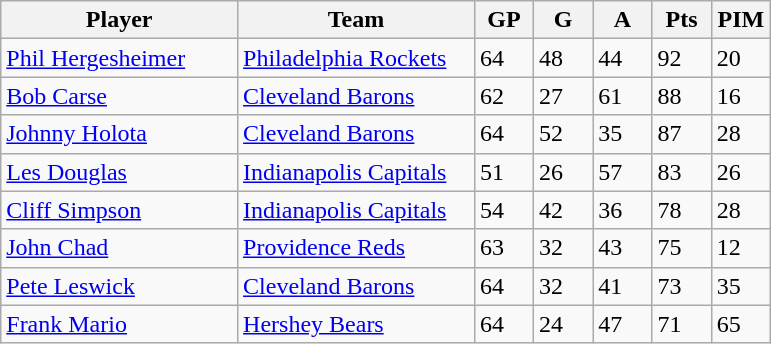<table class="wikitable">
<tr>
<th bgcolor="#DDDDFF" width="30%">Player</th>
<th bgcolor="#DDDDFF" width="30%">Team</th>
<th bgcolor="#DDDDFF" width="7.5%">GP</th>
<th bgcolor="#DDDDFF" width="7.5%">G</th>
<th bgcolor="#DDDDFF" width="7.5%">A</th>
<th bgcolor="#DDDDFF" width="7.5%">Pts</th>
<th bgcolor="#DDDDFF" width="7.5%">PIM</th>
</tr>
<tr>
<td><a href='#'>Phil Hergesheimer</a></td>
<td><a href='#'>Philadelphia Rockets</a></td>
<td>64</td>
<td>48</td>
<td>44</td>
<td>92</td>
<td>20</td>
</tr>
<tr>
<td><a href='#'>Bob Carse</a></td>
<td><a href='#'>Cleveland Barons</a></td>
<td>62</td>
<td>27</td>
<td>61</td>
<td>88</td>
<td>16</td>
</tr>
<tr>
<td><a href='#'>Johnny Holota</a></td>
<td><a href='#'>Cleveland Barons</a></td>
<td>64</td>
<td>52</td>
<td>35</td>
<td>87</td>
<td>28</td>
</tr>
<tr>
<td><a href='#'>Les Douglas</a></td>
<td><a href='#'>Indianapolis Capitals</a></td>
<td>51</td>
<td>26</td>
<td>57</td>
<td>83</td>
<td>26</td>
</tr>
<tr>
<td><a href='#'>Cliff Simpson</a></td>
<td><a href='#'>Indianapolis Capitals</a></td>
<td>54</td>
<td>42</td>
<td>36</td>
<td>78</td>
<td>28</td>
</tr>
<tr>
<td><a href='#'>John Chad</a></td>
<td><a href='#'>Providence Reds</a></td>
<td>63</td>
<td>32</td>
<td>43</td>
<td>75</td>
<td>12</td>
</tr>
<tr>
<td><a href='#'>Pete Leswick</a></td>
<td><a href='#'>Cleveland Barons</a></td>
<td>64</td>
<td>32</td>
<td>41</td>
<td>73</td>
<td>35</td>
</tr>
<tr>
<td><a href='#'>Frank Mario</a></td>
<td><a href='#'>Hershey Bears</a></td>
<td>64</td>
<td>24</td>
<td>47</td>
<td>71</td>
<td>65</td>
</tr>
</table>
